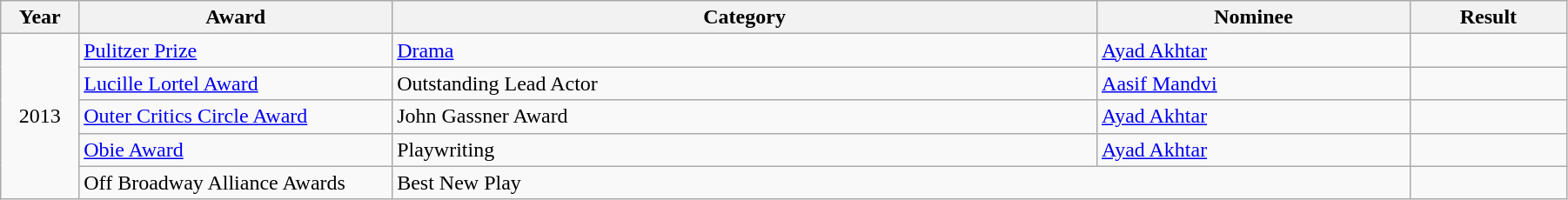<table class="wikitable" width="95%">
<tr>
<th width="5%">Year</th>
<th width="20%">Award</th>
<th width="45%">Category</th>
<th width="20%">Nominee</th>
<th width="10%">Result</th>
</tr>
<tr>
<td rowspan="5" align="center">2013</td>
<td><a href='#'>Pulitzer Prize</a></td>
<td><a href='#'>Drama</a></td>
<td><a href='#'>Ayad Akhtar</a></td>
<td></td>
</tr>
<tr>
<td><a href='#'>Lucille Lortel Award</a></td>
<td>Outstanding Lead Actor</td>
<td><a href='#'>Aasif Mandvi</a></td>
<td></td>
</tr>
<tr>
<td><a href='#'>Outer Critics Circle Award</a></td>
<td>John Gassner Award</td>
<td><a href='#'>Ayad Akhtar</a></td>
<td></td>
</tr>
<tr>
<td><a href='#'>Obie Award</a></td>
<td>Playwriting</td>
<td><a href='#'>Ayad Akhtar</a></td>
<td></td>
</tr>
<tr>
<td>Off Broadway Alliance Awards</td>
<td colspan="2">Best New Play</td>
<td></td>
</tr>
</table>
